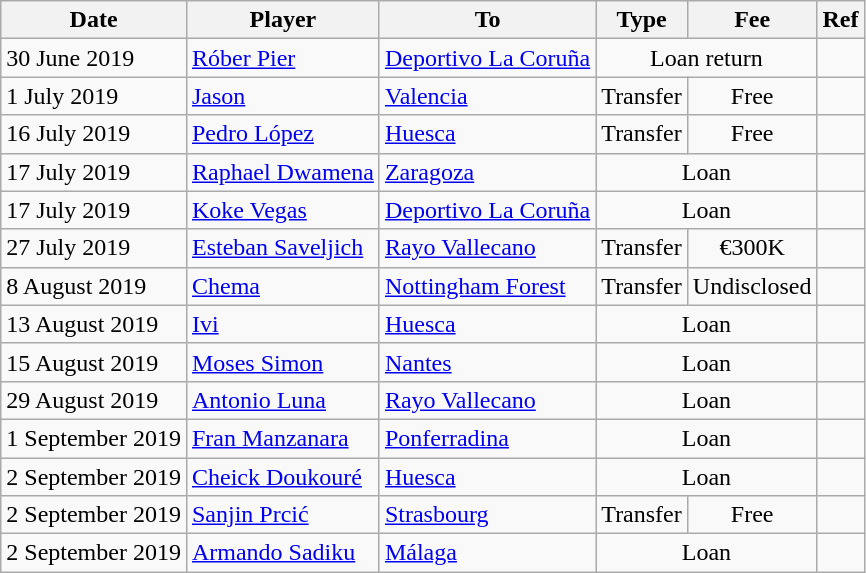<table class="wikitable">
<tr>
<th>Date</th>
<th>Player</th>
<th>To</th>
<th>Type</th>
<th>Fee</th>
<th>Ref</th>
</tr>
<tr>
<td>30 June 2019</td>
<td> <a href='#'>Róber Pier</a></td>
<td><a href='#'>Deportivo La Coruña</a></td>
<td align=center colspan=2>Loan return</td>
<td align=center></td>
</tr>
<tr>
<td>1 July 2019</td>
<td> <a href='#'>Jason</a></td>
<td><a href='#'>Valencia</a></td>
<td align=center>Transfer</td>
<td align=center>Free</td>
<td align=center></td>
</tr>
<tr>
<td>16 July 2019</td>
<td> <a href='#'>Pedro López</a></td>
<td><a href='#'>Huesca</a></td>
<td align=center>Transfer</td>
<td align=center>Free</td>
<td align=center></td>
</tr>
<tr>
<td>17 July 2019</td>
<td> <a href='#'>Raphael Dwamena</a></td>
<td><a href='#'>Zaragoza</a></td>
<td align=center colspan=2>Loan</td>
<td align=center></td>
</tr>
<tr>
<td>17 July 2019</td>
<td> <a href='#'>Koke Vegas</a></td>
<td><a href='#'>Deportivo La Coruña</a></td>
<td align=center colspan=2>Loan</td>
<td align=center></td>
</tr>
<tr>
<td>27 July 2019</td>
<td> <a href='#'>Esteban Saveljich</a></td>
<td><a href='#'>Rayo Vallecano</a></td>
<td align=center>Transfer</td>
<td align=center>€300K</td>
<td align=center></td>
</tr>
<tr>
<td>8 August 2019</td>
<td> <a href='#'>Chema</a></td>
<td> <a href='#'>Nottingham Forest</a></td>
<td align=center>Transfer</td>
<td align=center>Undisclosed</td>
<td align=center></td>
</tr>
<tr>
<td>13 August 2019</td>
<td> <a href='#'>Ivi</a></td>
<td><a href='#'>Huesca</a></td>
<td align=center colspan=2>Loan</td>
<td align=center></td>
</tr>
<tr>
<td>15 August 2019</td>
<td> <a href='#'>Moses Simon</a></td>
<td> <a href='#'>Nantes</a></td>
<td align=center colspan=2>Loan</td>
<td align=center></td>
</tr>
<tr>
<td>29 August 2019</td>
<td> <a href='#'>Antonio Luna</a></td>
<td><a href='#'>Rayo Vallecano</a></td>
<td align=center colspan=2>Loan</td>
<td align=center></td>
</tr>
<tr>
<td>1 September 2019</td>
<td> <a href='#'>Fran Manzanara</a></td>
<td><a href='#'>Ponferradina</a></td>
<td align=center colspan=2>Loan</td>
<td align=center></td>
</tr>
<tr>
<td>2 September 2019</td>
<td> <a href='#'>Cheick Doukouré</a></td>
<td><a href='#'>Huesca</a></td>
<td align=center colspan=2>Loan</td>
<td align=center></td>
</tr>
<tr>
<td>2 September 2019</td>
<td> <a href='#'>Sanjin Prcić</a></td>
<td> <a href='#'>Strasbourg</a></td>
<td align=center>Transfer</td>
<td align=center>Free</td>
<td align=center></td>
</tr>
<tr>
<td>2 September 2019</td>
<td> <a href='#'>Armando Sadiku</a></td>
<td><a href='#'>Málaga</a></td>
<td align=center colspan=2>Loan</td>
<td align=center></td>
</tr>
</table>
